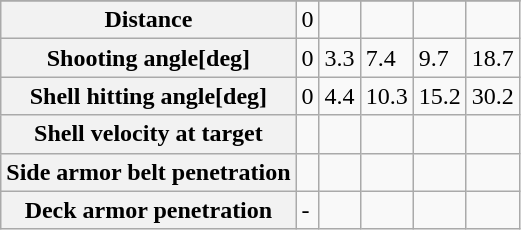<table class="wikitable">
<tr>
</tr>
<tr>
<th>Distance</th>
<td>0</td>
<td></td>
<td></td>
<td></td>
<td></td>
</tr>
<tr>
<th>Shooting angle[deg]</th>
<td>0</td>
<td>3.3</td>
<td>7.4</td>
<td>9.7</td>
<td>18.7</td>
</tr>
<tr>
<th>Shell hitting angle[deg]</th>
<td>0</td>
<td>4.4</td>
<td>10.3</td>
<td>15.2</td>
<td>30.2</td>
</tr>
<tr>
<th>Shell velocity at target</th>
<td></td>
<td></td>
<td></td>
<td></td>
<td></td>
</tr>
<tr>
<th>Side armor belt penetration</th>
<td></td>
<td></td>
<td></td>
<td></td>
<td></td>
</tr>
<tr>
<th>Deck armor penetration</th>
<td>-</td>
<td></td>
<td></td>
<td></td>
<td></td>
</tr>
</table>
